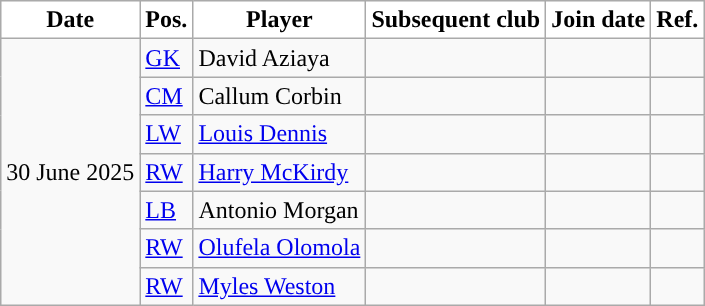<table class="wikitable plainrowheaders sortable">
<tr>
<th style="background-color:#FFFFFF; color:#000000; ">Date</th>
<th style="background-color:#FFFFFF; color:#000000; ">Pos.</th>
<th style="background-color:#FFFFFF; color:#000000; ">Player</th>
<th style="background-color:#FFFFFF; color:#000000; ">Subsequent club</th>
<th style="background-color:#FFFFFF; color:#000000; ">Join date</th>
<th style="background-color:#FFFFFF; color:#000000; ">Ref.</th>
</tr>
<tr>
<td rowspan="7">30 June 2025</td>
<td><a href='#'>GK</a></td>
<td> David Aziaya</td>
<td></td>
<td></td>
<td></td>
</tr>
<tr>
<td><a href='#'>CM</a></td>
<td> Callum Corbin</td>
<td></td>
<td></td>
<td></td>
</tr>
<tr>
<td><a href='#'>LW</a></td>
<td> <a href='#'>Louis Dennis</a></td>
<td></td>
<td></td>
<td></td>
</tr>
<tr>
<td><a href='#'>RW</a></td>
<td> <a href='#'>Harry McKirdy</a></td>
<td></td>
<td></td>
<td></td>
</tr>
<tr>
<td><a href='#'>LB</a></td>
<td> Antonio Morgan</td>
<td></td>
<td></td>
<td></td>
</tr>
<tr>
<td><a href='#'>RW</a></td>
<td> <a href='#'>Olufela Olomola</a></td>
<td></td>
<td></td>
<td></td>
</tr>
<tr>
<td><a href='#'>RW</a></td>
<td> <a href='#'>Myles Weston</a></td>
<td></td>
<td></td>
<td></td>
</tr>
</table>
